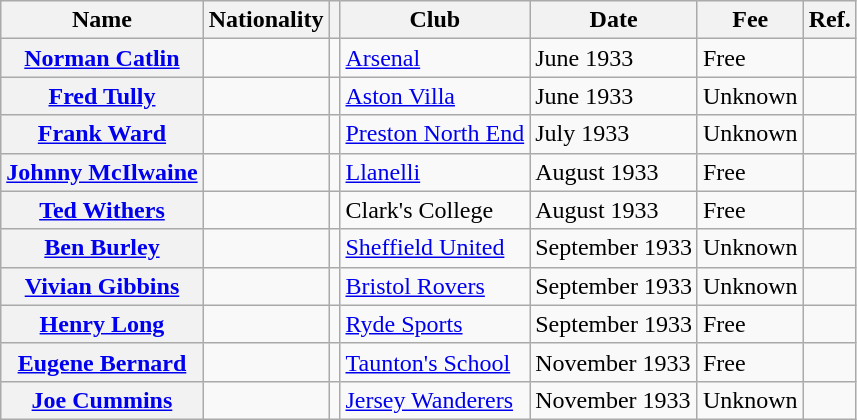<table class="wikitable plainrowheaders">
<tr>
<th scope="col">Name</th>
<th scope="col">Nationality</th>
<th scope="col"></th>
<th scope="col">Club</th>
<th scope="col">Date</th>
<th scope="col">Fee</th>
<th scope="col">Ref.</th>
</tr>
<tr>
<th scope="row"><a href='#'>Norman Catlin</a></th>
<td></td>
<td align="center"></td>
<td> <a href='#'>Arsenal</a></td>
<td>June 1933</td>
<td>Free</td>
<td align="center"></td>
</tr>
<tr>
<th scope="row"><a href='#'>Fred Tully</a></th>
<td></td>
<td align="center"></td>
<td> <a href='#'>Aston Villa</a></td>
<td>June 1933</td>
<td>Unknown</td>
<td align="center"></td>
</tr>
<tr>
<th scope="row"><a href='#'>Frank Ward</a></th>
<td></td>
<td align="center"></td>
<td> <a href='#'>Preston North End</a></td>
<td>July 1933</td>
<td>Unknown</td>
<td align="center"></td>
</tr>
<tr>
<th scope="row"><a href='#'>Johnny McIlwaine</a></th>
<td></td>
<td align="center"></td>
<td> <a href='#'>Llanelli</a></td>
<td>August 1933</td>
<td>Free</td>
<td align="center"></td>
</tr>
<tr>
<th scope="row"><a href='#'>Ted Withers</a></th>
<td></td>
<td align="center"></td>
<td> Clark's College</td>
<td>August 1933</td>
<td>Free</td>
<td align="center"></td>
</tr>
<tr>
<th scope="row"><a href='#'>Ben Burley</a></th>
<td></td>
<td align="center"></td>
<td> <a href='#'>Sheffield United</a></td>
<td>September 1933</td>
<td>Unknown</td>
<td align="center"></td>
</tr>
<tr>
<th scope="row"><a href='#'>Vivian Gibbins</a></th>
<td></td>
<td align="center"></td>
<td> <a href='#'>Bristol Rovers</a></td>
<td>September 1933</td>
<td>Unknown</td>
<td align="center"></td>
</tr>
<tr>
<th scope="row"><a href='#'>Henry Long</a></th>
<td></td>
<td align="center"></td>
<td> <a href='#'>Ryde Sports</a></td>
<td>September 1933</td>
<td>Free</td>
<td align="center"></td>
</tr>
<tr>
<th scope="row"><a href='#'>Eugene Bernard</a></th>
<td></td>
<td align="center"></td>
<td> <a href='#'>Taunton's School</a></td>
<td>November 1933</td>
<td>Free</td>
<td align="center"></td>
</tr>
<tr>
<th scope="row"><a href='#'>Joe Cummins</a></th>
<td></td>
<td align="center"></td>
<td> <a href='#'>Jersey Wanderers</a></td>
<td>November 1933</td>
<td>Unknown</td>
<td align="center"></td>
</tr>
</table>
